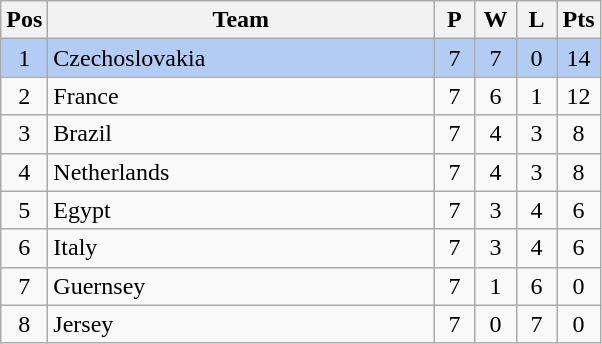<table class="wikitable" style="font-size: 100%">
<tr>
<th width=15>Pos</th>
<th width=250>Team</th>
<th width=20>P</th>
<th width=20>W</th>
<th width=20>L</th>
<th width=20>Pts</th>
</tr>
<tr align=center style="background: #b2ccf4;">
<td>1</td>
<td align="left"> Czechoslovakia</td>
<td>7</td>
<td>7</td>
<td>0</td>
<td>14</td>
</tr>
<tr align=center>
<td>2</td>
<td align="left"> France</td>
<td>7</td>
<td>6</td>
<td>1</td>
<td>12</td>
</tr>
<tr align=center>
<td>3</td>
<td align="left"> Brazil</td>
<td>7</td>
<td>4</td>
<td>3</td>
<td>8</td>
</tr>
<tr align=center>
<td>4</td>
<td align="left"> Netherlands</td>
<td>7</td>
<td>4</td>
<td>3</td>
<td>8</td>
</tr>
<tr align=center>
<td>5</td>
<td align="left"> Egypt</td>
<td>7</td>
<td>3</td>
<td>4</td>
<td>6</td>
</tr>
<tr align=center>
<td>6</td>
<td align="left"> Italy</td>
<td>7</td>
<td>3</td>
<td>4</td>
<td>6</td>
</tr>
<tr align=center>
<td>7</td>
<td align="left"> Guernsey</td>
<td>7</td>
<td>1</td>
<td>6</td>
<td>0</td>
</tr>
<tr align=center>
<td>8</td>
<td align="left"> Jersey</td>
<td>7</td>
<td>0</td>
<td>7</td>
<td>0</td>
</tr>
</table>
